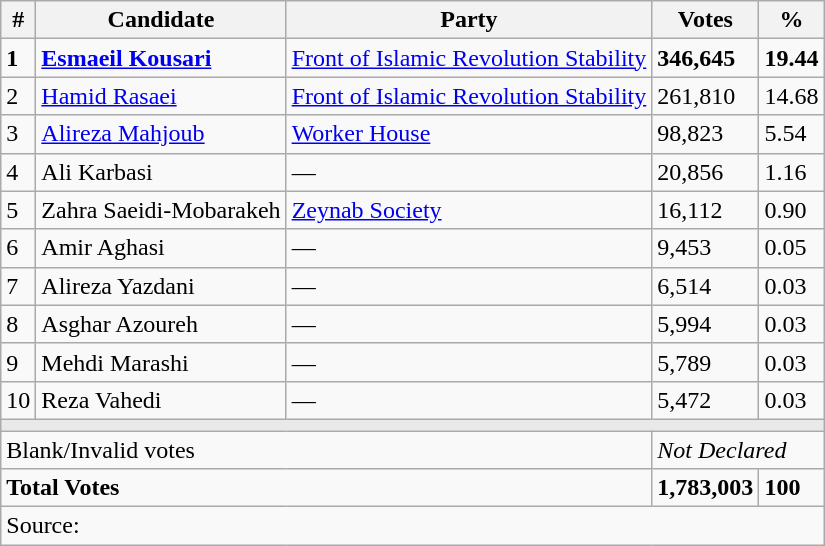<table class=wikitable>
<tr>
<th>#</th>
<th>Candidate</th>
<th>Party</th>
<th>Votes</th>
<th>%</th>
</tr>
<tr>
<td><strong>1</strong></td>
<td><strong><a href='#'>Esmaeil Kousari</a></strong></td>
<td><a href='#'>Front of Islamic Revolution Stability</a></td>
<td><strong>346,645</strong></td>
<td><strong>19.44</strong></td>
</tr>
<tr>
<td>2</td>
<td><a href='#'>Hamid Rasaei</a></td>
<td><a href='#'>Front of Islamic Revolution Stability</a></td>
<td>261,810</td>
<td>14.68</td>
</tr>
<tr>
<td>3</td>
<td><a href='#'>Alireza Mahjoub</a></td>
<td><a href='#'>Worker House</a></td>
<td>98,823</td>
<td>5.54</td>
</tr>
<tr>
<td>4</td>
<td>Ali Karbasi</td>
<td>—</td>
<td>20,856</td>
<td>1.16</td>
</tr>
<tr>
<td>5</td>
<td>Zahra Saeidi-Mobarakeh</td>
<td><a href='#'>Zeynab Society</a></td>
<td>16,112</td>
<td>0.90</td>
</tr>
<tr>
<td>6</td>
<td>Amir Aghasi</td>
<td>—</td>
<td>9,453</td>
<td>0.05</td>
</tr>
<tr>
<td>7</td>
<td>Alireza Yazdani</td>
<td>—</td>
<td>6,514</td>
<td>0.03</td>
</tr>
<tr>
<td>8</td>
<td>Asghar Azoureh</td>
<td>—</td>
<td>5,994</td>
<td>0.03</td>
</tr>
<tr>
<td>9</td>
<td>Mehdi Marashi</td>
<td>—</td>
<td>5,789</td>
<td>0.03</td>
</tr>
<tr>
<td>10</td>
<td>Reza Vahedi</td>
<td>—</td>
<td>5,472</td>
<td>0.03</td>
</tr>
<tr>
<td colspan="5" style="background:#E9E9E9;"></td>
</tr>
<tr>
<td colspan="3">Blank/Invalid votes</td>
<td colspan=2><em>Not Declared</em></td>
</tr>
<tr>
<td colspan="3"><strong>Total Votes</strong></td>
<td><strong>1,783,003</strong></td>
<td><strong>100</strong></td>
</tr>
<tr>
<td colspan="5">Source: </td>
</tr>
</table>
